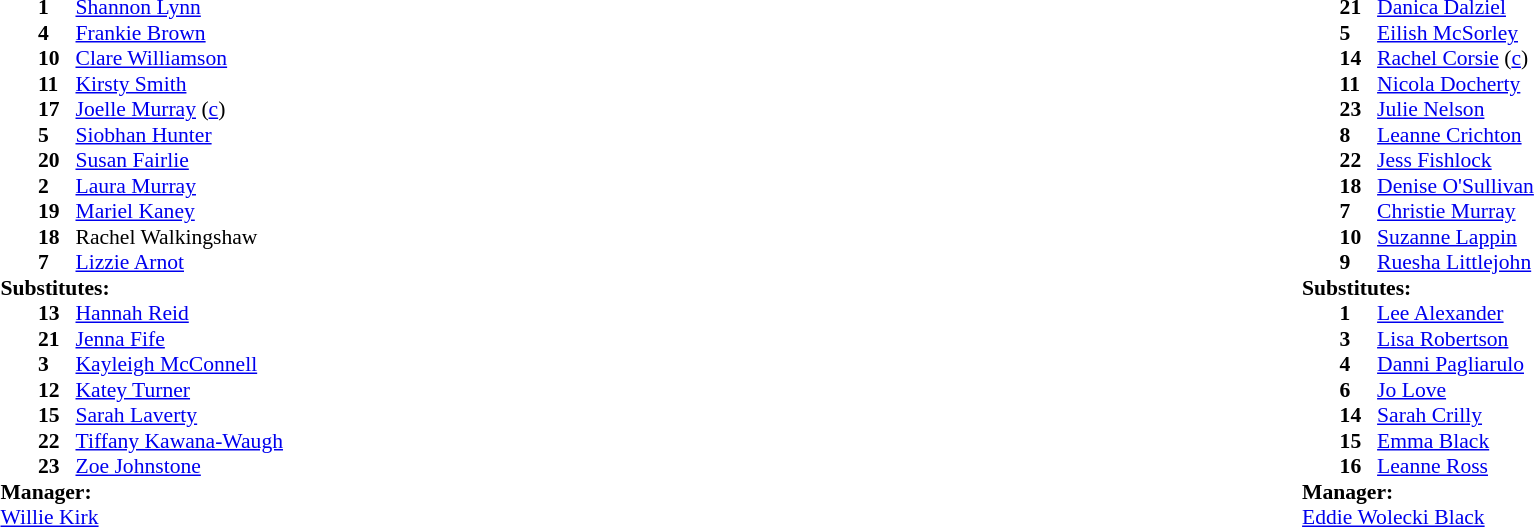<table width="100%">
<tr>
<td valign="top" width="40%"><br><table style="font-size:90%" cellspacing="0" cellpadding="0">
<tr>
<th width=25></th>
<th width=25></th>
</tr>
<tr>
<td></td>
<td><strong>1</strong></td>
<td> <a href='#'>Shannon Lynn</a></td>
</tr>
<tr>
<td></td>
<td><strong>4</strong></td>
<td> <a href='#'>Frankie Brown</a></td>
</tr>
<tr>
<td></td>
<td><strong>10</strong></td>
<td> <a href='#'>Clare Williamson</a></td>
</tr>
<tr>
<td></td>
<td><strong>11</strong></td>
<td> <a href='#'>Kirsty Smith</a></td>
</tr>
<tr>
<td></td>
<td><strong>17</strong></td>
<td> <a href='#'>Joelle Murray</a> (<a href='#'>c</a>)</td>
</tr>
<tr>
<td></td>
<td><strong>5</strong></td>
<td> <a href='#'>Siobhan Hunter</a></td>
</tr>
<tr>
<td></td>
<td><strong>20</strong></td>
<td> <a href='#'>Susan Fairlie</a></td>
</tr>
<tr>
<td></td>
<td><strong>2</strong></td>
<td> <a href='#'>Laura Murray</a></td>
</tr>
<tr>
<td></td>
<td><strong>19</strong></td>
<td> <a href='#'>Mariel Kaney</a></td>
</tr>
<tr>
<td></td>
<td><strong>18</strong></td>
<td> Rachel Walkingshaw </td>
</tr>
<tr>
<td></td>
<td><strong>7</strong></td>
<td> <a href='#'>Lizzie Arnot</a></td>
</tr>
<tr>
<td colspan="4"><strong>Substitutes:</strong></td>
</tr>
<tr>
<td></td>
<td><strong>13</strong></td>
<td> <a href='#'>Hannah Reid</a></td>
</tr>
<tr>
<td></td>
<td><strong>21</strong></td>
<td> <a href='#'>Jenna Fife</a></td>
</tr>
<tr>
<td></td>
<td><strong>3</strong></td>
<td> <a href='#'>Kayleigh McConnell</a></td>
</tr>
<tr>
<td></td>
<td><strong>12</strong></td>
<td> <a href='#'>Katey Turner</a></td>
</tr>
<tr>
<td></td>
<td><strong>15</strong></td>
<td> <a href='#'>Sarah Laverty</a></td>
</tr>
<tr>
<td></td>
<td><strong>22</strong></td>
<td> <a href='#'>Tiffany Kawana-Waugh</a></td>
</tr>
<tr>
<td></td>
<td><strong>23</strong></td>
<td> <a href='#'>Zoe Johnstone</a> </td>
</tr>
<tr>
<td colspan="4"><strong>Manager:</strong></td>
</tr>
<tr>
<td colspan="4"> <a href='#'>Willie Kirk</a></td>
</tr>
</table>
</td>
<td valign="top"></td>
<td valign="top" width="50%"><br><table style="font-size:90%; margin:auto" cellspacing="0" cellpadding="0">
<tr>
<th width=25></th>
<th width=25></th>
</tr>
<tr>
<td></td>
<td><strong>21</strong></td>
<td> <a href='#'>Danica Dalziel</a></td>
</tr>
<tr>
<td></td>
<td><strong>5</strong></td>
<td> <a href='#'>Eilish McSorley</a></td>
</tr>
<tr>
<td></td>
<td><strong>14</strong></td>
<td> <a href='#'>Rachel Corsie</a> (<a href='#'>c</a>) </td>
</tr>
<tr>
<td></td>
<td><strong>11</strong></td>
<td> <a href='#'>Nicola Docherty</a></td>
</tr>
<tr>
<td></td>
<td><strong>23</strong></td>
<td> <a href='#'>Julie Nelson</a></td>
</tr>
<tr>
<td></td>
<td><strong>8</strong></td>
<td> <a href='#'>Leanne Crichton</a> </td>
</tr>
<tr>
<td></td>
<td><strong>22</strong></td>
<td> <a href='#'>Jess Fishlock</a></td>
</tr>
<tr>
<td></td>
<td><strong>18</strong></td>
<td> <a href='#'>Denise O'Sullivan</a> </td>
</tr>
<tr>
<td></td>
<td><strong>7</strong></td>
<td> <a href='#'>Christie Murray</a> </td>
</tr>
<tr>
<td></td>
<td><strong>10</strong></td>
<td> <a href='#'>Suzanne Lappin</a></td>
</tr>
<tr>
<td></td>
<td><strong>9</strong></td>
<td> <a href='#'>Ruesha Littlejohn</a> </td>
</tr>
<tr>
<td colspan="4"><strong>Substitutes:</strong></td>
</tr>
<tr>
<td></td>
<td><strong>1</strong></td>
<td> <a href='#'>Lee Alexander</a></td>
</tr>
<tr>
<td></td>
<td><strong>3</strong></td>
<td> <a href='#'>Lisa Robertson</a> </td>
</tr>
<tr>
<td></td>
<td><strong>4</strong></td>
<td> <a href='#'>Danni Pagliarulo</a></td>
</tr>
<tr>
<td></td>
<td><strong>6</strong></td>
<td> <a href='#'>Jo Love</a> </td>
</tr>
<tr>
<td></td>
<td><strong>14</strong></td>
<td> <a href='#'>Sarah Crilly</a> </td>
</tr>
<tr>
<td></td>
<td><strong>15</strong></td>
<td> <a href='#'>Emma Black</a> </td>
</tr>
<tr>
<td></td>
<td><strong>16</strong></td>
<td> <a href='#'>Leanne Ross</a> </td>
</tr>
<tr>
<td colspan="4"><strong>Manager:</strong></td>
</tr>
<tr>
<td colspan="4"> <a href='#'>Eddie Wolecki Black</a></td>
</tr>
</table>
</td>
</tr>
</table>
